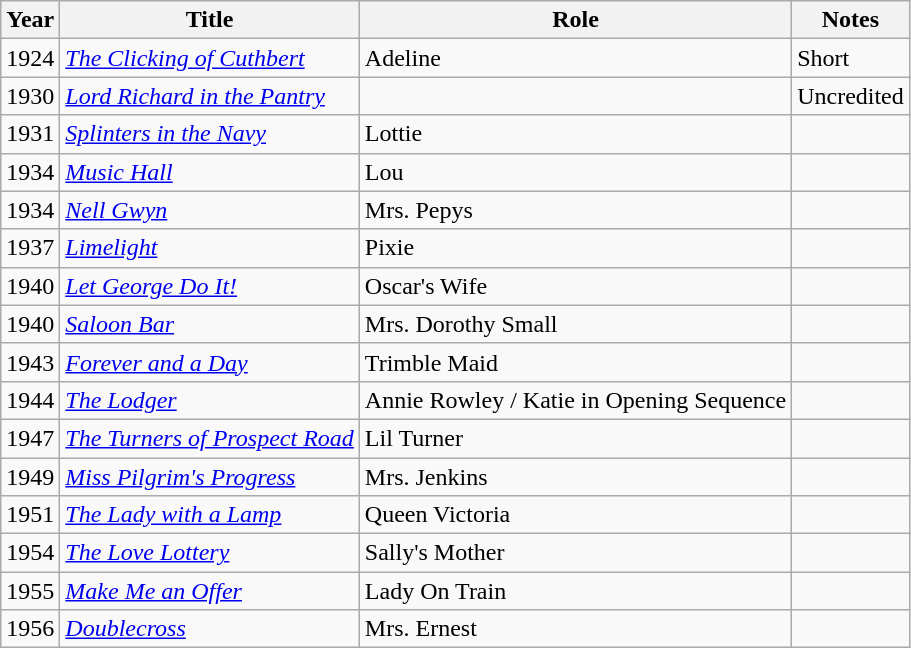<table class="wikitable">
<tr>
<th>Year</th>
<th>Title</th>
<th>Role</th>
<th>Notes</th>
</tr>
<tr>
<td>1924</td>
<td><em><a href='#'>The Clicking of Cuthbert</a></em></td>
<td>Adeline</td>
<td>Short</td>
</tr>
<tr>
<td>1930</td>
<td><em><a href='#'>Lord Richard in the Pantry</a></em></td>
<td></td>
<td>Uncredited</td>
</tr>
<tr>
<td>1931</td>
<td><em><a href='#'>Splinters in the Navy</a></em></td>
<td>Lottie</td>
<td></td>
</tr>
<tr>
<td>1934</td>
<td><em><a href='#'>Music Hall</a></em></td>
<td>Lou</td>
<td></td>
</tr>
<tr>
<td>1934</td>
<td><em><a href='#'>Nell Gwyn</a></em></td>
<td>Mrs. Pepys</td>
<td></td>
</tr>
<tr>
<td>1937</td>
<td><em><a href='#'>Limelight</a></em></td>
<td>Pixie</td>
<td></td>
</tr>
<tr>
<td>1940</td>
<td><em><a href='#'>Let George Do It!</a></em></td>
<td>Oscar's Wife</td>
<td></td>
</tr>
<tr>
<td>1940</td>
<td><em><a href='#'>Saloon Bar</a></em></td>
<td>Mrs. Dorothy Small</td>
<td></td>
</tr>
<tr>
<td>1943</td>
<td><em><a href='#'>Forever and a Day</a></em></td>
<td>Trimble Maid</td>
<td></td>
</tr>
<tr>
<td>1944</td>
<td><em><a href='#'>The Lodger</a></em></td>
<td>Annie Rowley / Katie in Opening Sequence</td>
<td></td>
</tr>
<tr>
<td>1947</td>
<td><em><a href='#'>The Turners of Prospect Road</a></em></td>
<td>Lil Turner</td>
<td></td>
</tr>
<tr>
<td>1949</td>
<td><em><a href='#'>Miss Pilgrim's Progress</a></em></td>
<td>Mrs. Jenkins</td>
<td></td>
</tr>
<tr>
<td>1951</td>
<td><em><a href='#'>The Lady with a Lamp</a></em></td>
<td>Queen Victoria</td>
<td></td>
</tr>
<tr>
<td>1954</td>
<td><em><a href='#'>The Love Lottery</a></em></td>
<td>Sally's Mother</td>
<td></td>
</tr>
<tr>
<td>1955</td>
<td><em><a href='#'>Make Me an Offer</a></em></td>
<td>Lady On Train</td>
<td></td>
</tr>
<tr>
<td>1956</td>
<td><em><a href='#'>Doublecross</a></em></td>
<td>Mrs. Ernest</td>
<td></td>
</tr>
</table>
